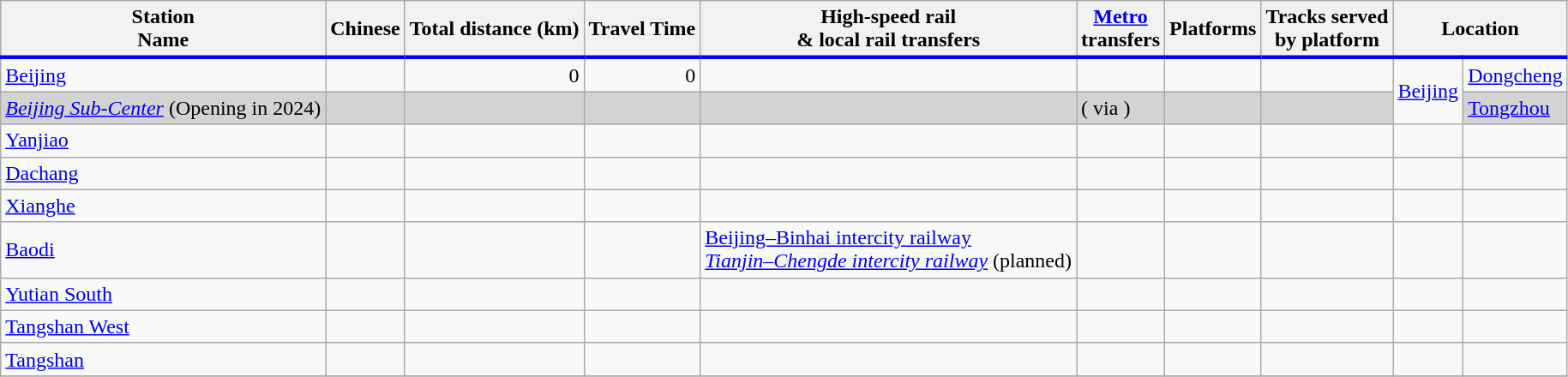<table class="wikitable">
<tr>
<th style="border-bottom:3px solid blue;">Station<br>Name</th>
<th style="border-bottom:3px solid blue;">Chinese</th>
<th style="border-bottom:3px solid blue;">Total distance (km)</th>
<th style="border-bottom:3px solid blue;">Travel Time</th>
<th style="border-bottom:3px solid blue;">High-speed rail<br>& local rail transfers</th>
<th style="border-bottom:3px solid blue;"><a href='#'>Metro</a><br>transfers</th>
<th style="border-bottom:3px solid blue;">Platforms</th>
<th style="border-bottom:3px solid blue;">Tracks served<br>by platform</th>
<th style="border-bottom:3px solid blue;" colspan="3">Location</th>
</tr>
<tr>
<td><a href='#'>Beijing</a></td>
<td></td>
<td align=right>0</td>
<td align=right>0</td>
<td></td>
<td> </td>
<td></td>
<td></td>
<td rowspan="2"><a href='#'>Beijing</a></td>
<td><a href='#'>Dongcheng</a></td>
</tr>
<tr bgcolor="lightgrey">
<td><em><a href='#'>Beijing Sub-Center</a></em> (Opening in 2024)</td>
<td><em></em></td>
<td align=right></td>
<td align=right></td>
<td></td>
<td>(  via )</td>
<td></td>
<td></td>
<td><a href='#'>Tongzhou</a></td>
</tr>
<tr>
<td><a href='#'>Yanjiao</a></td>
<td></td>
<td align=right></td>
<td align=right></td>
<td></td>
<td></td>
<td></td>
<td></td>
<td></td>
<td></td>
</tr>
<tr>
<td><a href='#'>Dachang</a></td>
<td></td>
<td align=right></td>
<td align=right></td>
<td></td>
<td></td>
<td></td>
<td></td>
<td></td>
<td></td>
</tr>
<tr>
<td><a href='#'>Xianghe</a></td>
<td></td>
<td align=right></td>
<td align=right></td>
<td></td>
<td></td>
<td></td>
<td></td>
<td></td>
<td></td>
</tr>
<tr>
<td><a href='#'>Baodi</a></td>
<td></td>
<td align=right></td>
<td align=right></td>
<td><a href='#'>Beijing–Binhai intercity railway</a><br><em><a href='#'>Tianjin–Chengde intercity railway</a></em> (planned)</td>
<td></td>
<td></td>
<td></td>
<td></td>
<td></td>
</tr>
<tr>
<td><a href='#'>Yutian South</a></td>
<td></td>
<td align=right></td>
<td align=right></td>
<td></td>
<td></td>
<td></td>
<td></td>
<td></td>
<td></td>
</tr>
<tr>
<td><a href='#'>Tangshan West</a></td>
<td></td>
<td align=right></td>
<td align=right></td>
<td></td>
<td></td>
<td></td>
<td></td>
<td></td>
<td></td>
</tr>
<tr>
<td><a href='#'>Tangshan</a></td>
<td></td>
<td align=right></td>
<td align=right></td>
<td></td>
<td></td>
<td></td>
<td></td>
<td></td>
<td></td>
</tr>
<tr>
</tr>
</table>
